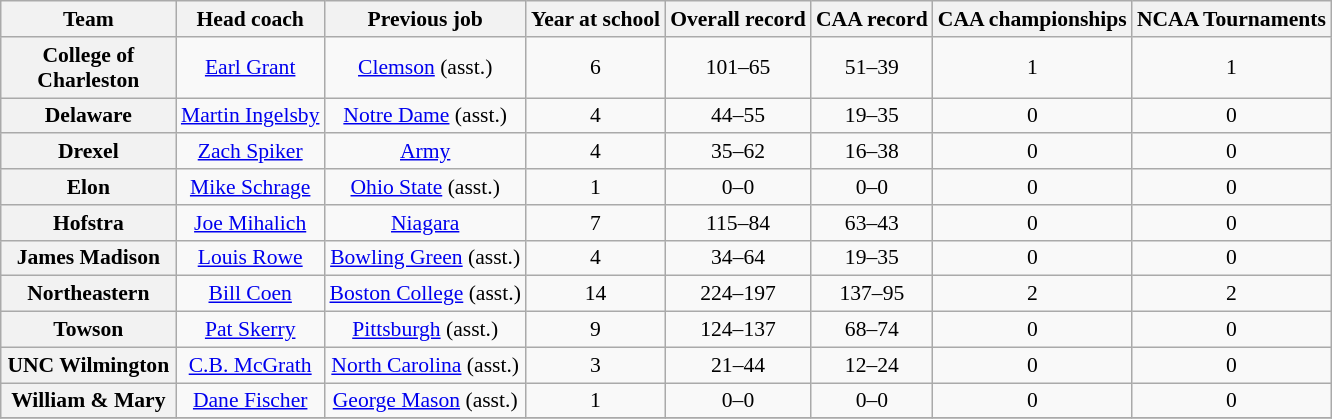<table class="wikitable sortable" style="text-align: center;font-size:90%;">
<tr>
<th width="110">Team</th>
<th>Head coach</th>
<th>Previous job</th>
<th>Year at school</th>
<th>Overall record</th>
<th>CAA record</th>
<th>CAA championships</th>
<th>NCAA Tournaments</th>
</tr>
<tr>
<th style=>College of Charleston</th>
<td><a href='#'>Earl Grant</a></td>
<td><a href='#'>Clemson</a> (asst.)</td>
<td>6</td>
<td>101–65</td>
<td>51–39</td>
<td>1</td>
<td>1</td>
</tr>
<tr>
<th style=>Delaware</th>
<td><a href='#'>Martin Ingelsby</a></td>
<td><a href='#'>Notre Dame</a> (asst.)</td>
<td>4</td>
<td>44–55</td>
<td>19–35</td>
<td>0</td>
<td>0</td>
</tr>
<tr>
<th style=>Drexel</th>
<td><a href='#'>Zach Spiker</a></td>
<td><a href='#'>Army</a></td>
<td>4</td>
<td>35–62</td>
<td>16–38</td>
<td>0</td>
<td>0</td>
</tr>
<tr>
<th style=>Elon</th>
<td><a href='#'>Mike Schrage</a></td>
<td><a href='#'>Ohio State</a> (asst.)</td>
<td>1</td>
<td>0–0</td>
<td>0–0</td>
<td>0</td>
<td>0</td>
</tr>
<tr>
<th style=>Hofstra</th>
<td><a href='#'>Joe Mihalich</a></td>
<td><a href='#'>Niagara</a></td>
<td>7</td>
<td>115–84</td>
<td>63–43</td>
<td>0</td>
<td>0</td>
</tr>
<tr>
<th style=>James Madison</th>
<td><a href='#'>Louis Rowe</a></td>
<td><a href='#'>Bowling Green</a> (asst.)</td>
<td>4</td>
<td>34–64</td>
<td>19–35</td>
<td>0</td>
<td>0</td>
</tr>
<tr>
<th style=>Northeastern</th>
<td><a href='#'>Bill Coen</a></td>
<td><a href='#'>Boston College</a> (asst.)</td>
<td>14</td>
<td>224–197</td>
<td>137–95</td>
<td>2</td>
<td>2</td>
</tr>
<tr>
<th style=>Towson</th>
<td><a href='#'>Pat Skerry</a></td>
<td><a href='#'>Pittsburgh</a> (asst.)</td>
<td>9</td>
<td>124–137</td>
<td>68–74</td>
<td>0</td>
<td>0</td>
</tr>
<tr>
<th style=>UNC Wilmington</th>
<td><a href='#'>C.B. McGrath</a></td>
<td><a href='#'>North Carolina</a> (asst.)</td>
<td>3</td>
<td>21–44</td>
<td>12–24</td>
<td>0</td>
<td>0</td>
</tr>
<tr>
<th style=>William & Mary</th>
<td><a href='#'>Dane Fischer</a></td>
<td><a href='#'>George Mason</a> (asst.)</td>
<td>1</td>
<td>0–0</td>
<td>0–0</td>
<td>0</td>
<td>0</td>
</tr>
<tr>
</tr>
</table>
